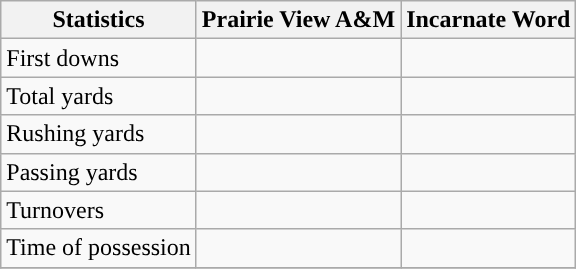<table class="wikitable">
<tr>
<th>Statistics</th>
<th>Prairie View A&M</th>
<th>Incarnate Word</th>
</tr>
<tr>
<td>First downs</td>
<td> </td>
<td> </td>
</tr>
<tr>
<td>Total yards</td>
<td> </td>
<td> </td>
</tr>
<tr>
<td>Rushing yards</td>
<td> </td>
<td> </td>
</tr>
<tr>
<td>Passing yards</td>
<td> </td>
<td> </td>
</tr>
<tr>
<td>Turnovers</td>
<td> </td>
<td> </td>
</tr>
<tr>
<td>Time of possession</td>
<td> </td>
<td> </td>
</tr>
<tr>
</tr>
</table>
